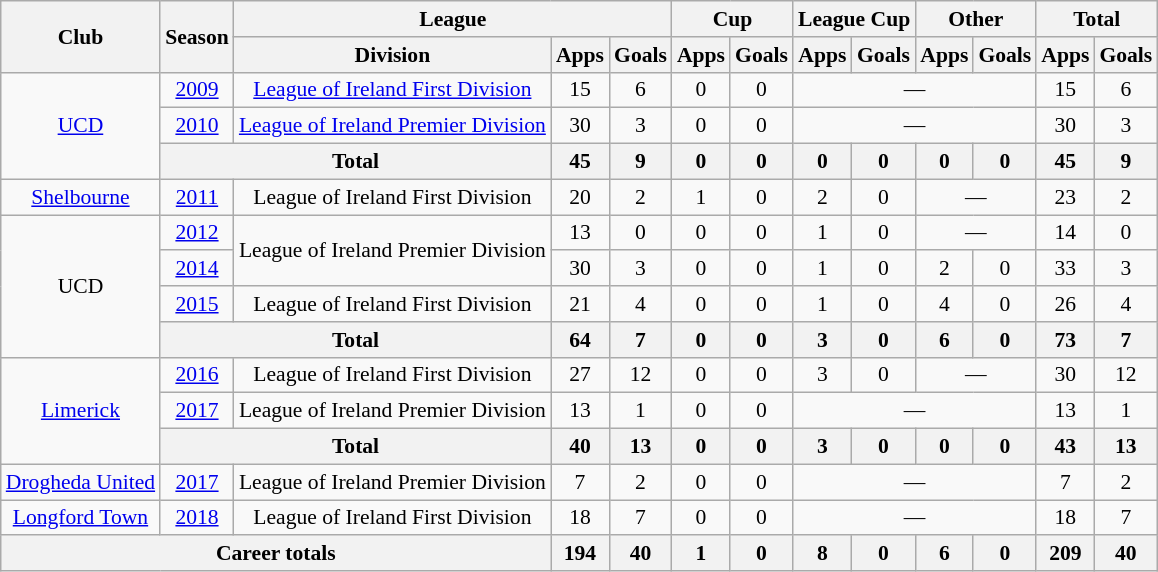<table class="wikitable" style="font-size:90%; text-align: center">
<tr>
<th rowspan=2>Club</th>
<th rowspan=2>Season</th>
<th colspan=3>League</th>
<th colspan=2>Cup</th>
<th colspan=2>League Cup</th>
<th colspan=2>Other</th>
<th colspan=2>Total</th>
</tr>
<tr>
<th>Division</th>
<th>Apps</th>
<th>Goals</th>
<th>Apps</th>
<th>Goals</th>
<th>Apps</th>
<th>Goals</th>
<th>Apps</th>
<th>Goals</th>
<th>Apps</th>
<th>Goals</th>
</tr>
<tr>
<td rowspan=3><a href='#'>UCD</a></td>
<td><a href='#'>2009</a></td>
<td><a href='#'>League of Ireland First Division</a></td>
<td>15</td>
<td>6</td>
<td>0</td>
<td>0</td>
<td colspan=4>—</td>
<td>15</td>
<td>6</td>
</tr>
<tr>
<td><a href='#'>2010</a></td>
<td><a href='#'>League of Ireland Premier Division</a></td>
<td>30</td>
<td>3</td>
<td>0</td>
<td>0</td>
<td colspan=4>—</td>
<td>30</td>
<td>3</td>
</tr>
<tr>
<th colspan=2>Total</th>
<th>45</th>
<th>9</th>
<th>0</th>
<th>0</th>
<th>0</th>
<th>0</th>
<th>0</th>
<th>0</th>
<th>45</th>
<th>9</th>
</tr>
<tr>
<td><a href='#'>Shelbourne</a></td>
<td><a href='#'>2011</a></td>
<td>League of Ireland First Division</td>
<td>20</td>
<td>2</td>
<td>1</td>
<td>0</td>
<td>2</td>
<td>0</td>
<td colspan=2>—</td>
<td>23</td>
<td>2</td>
</tr>
<tr>
<td rowspan=4>UCD</td>
<td><a href='#'>2012</a></td>
<td rowspan=2>League of Ireland Premier Division</td>
<td>13</td>
<td>0</td>
<td>0</td>
<td>0</td>
<td>1</td>
<td>0</td>
<td colspan=2>—</td>
<td>14</td>
<td>0</td>
</tr>
<tr>
<td><a href='#'>2014</a></td>
<td>30</td>
<td>3</td>
<td>0</td>
<td>0</td>
<td>1</td>
<td>0</td>
<td>2</td>
<td>0</td>
<td>33</td>
<td>3</td>
</tr>
<tr>
<td><a href='#'>2015</a></td>
<td>League of Ireland First Division</td>
<td>21</td>
<td>4</td>
<td>0</td>
<td>0</td>
<td>1</td>
<td>0</td>
<td>4</td>
<td>0</td>
<td>26</td>
<td>4</td>
</tr>
<tr>
<th colspan=2>Total</th>
<th>64</th>
<th>7</th>
<th>0</th>
<th>0</th>
<th>3</th>
<th>0</th>
<th>6</th>
<th>0</th>
<th>73</th>
<th>7</th>
</tr>
<tr>
<td rowspan=3><a href='#'>Limerick</a></td>
<td><a href='#'>2016</a></td>
<td>League of Ireland First Division</td>
<td>27</td>
<td>12</td>
<td>0</td>
<td>0</td>
<td>3</td>
<td>0</td>
<td colspan=2>—</td>
<td>30</td>
<td>12</td>
</tr>
<tr>
<td><a href='#'>2017</a></td>
<td>League of Ireland Premier Division</td>
<td>13</td>
<td>1</td>
<td>0</td>
<td>0</td>
<td colspan=4>—</td>
<td>13</td>
<td>1</td>
</tr>
<tr>
<th colspan=2>Total</th>
<th>40</th>
<th>13</th>
<th>0</th>
<th>0</th>
<th>3</th>
<th>0</th>
<th>0</th>
<th>0</th>
<th>43</th>
<th>13</th>
</tr>
<tr>
<td><a href='#'>Drogheda United</a></td>
<td><a href='#'>2017</a></td>
<td>League of Ireland Premier Division</td>
<td>7</td>
<td>2</td>
<td>0</td>
<td>0</td>
<td colspan=4>—</td>
<td>7</td>
<td>2</td>
</tr>
<tr>
<td><a href='#'>Longford Town</a></td>
<td><a href='#'>2018</a></td>
<td>League of Ireland First Division</td>
<td>18</td>
<td>7</td>
<td>0</td>
<td>0</td>
<td colspan=4>—</td>
<td>18</td>
<td>7</td>
</tr>
<tr>
<th colspan=3>Career totals</th>
<th>194</th>
<th>40</th>
<th>1</th>
<th>0</th>
<th>8</th>
<th>0</th>
<th>6</th>
<th>0</th>
<th>209</th>
<th>40</th>
</tr>
</table>
